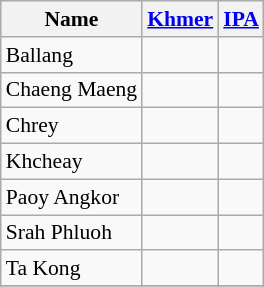<table class="wikitable" style="font-size:90%;">
<tr>
<th>Name</th>
<th><a href='#'>Khmer</a></th>
<th><a href='#'>IPA</a></th>
</tr>
<tr>
<td>Ballang</td>
<td></td>
<td></td>
</tr>
<tr>
<td>Chaeng Maeng</td>
<td></td>
<td></td>
</tr>
<tr>
<td>Chrey</td>
<td></td>
<td></td>
</tr>
<tr>
<td>Khcheay</td>
<td></td>
<td></td>
</tr>
<tr>
<td>Paoy Angkor</td>
<td></td>
<td></td>
</tr>
<tr>
<td>Srah Phluoh</td>
<td></td>
<td></td>
</tr>
<tr>
<td>Ta Kong</td>
<td></td>
<td></td>
</tr>
<tr>
</tr>
</table>
